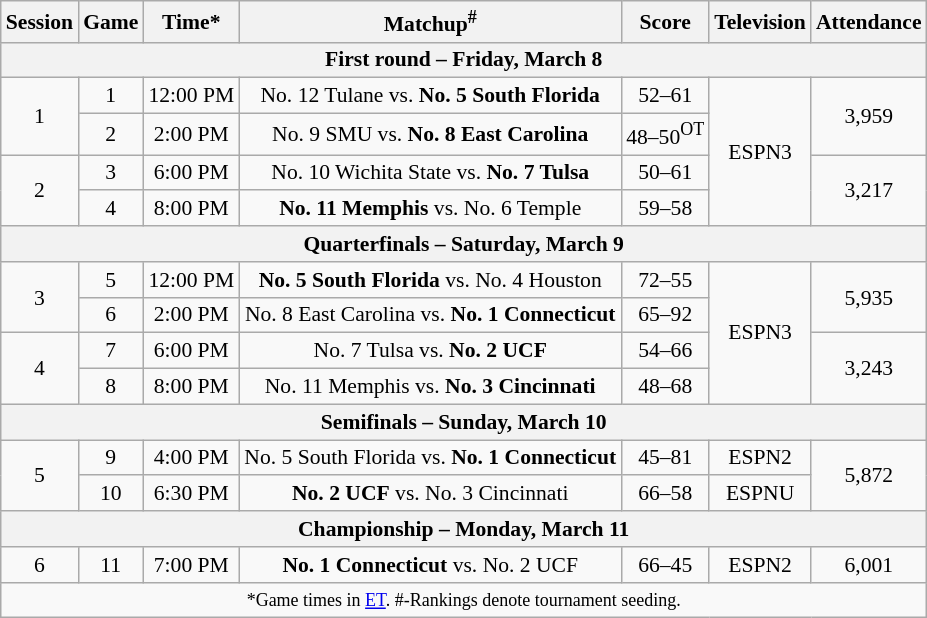<table class="wikitable" style="font-size:90%;text-align:center">
<tr>
<th>Session</th>
<th>Game</th>
<th>Time*</th>
<th>Matchup<sup>#</sup></th>
<th>Score</th>
<th>Television</th>
<th>Attendance</th>
</tr>
<tr>
<th colspan=7>First round – Friday, March 8</th>
</tr>
<tr>
<td rowspan=2>1</td>
<td>1</td>
<td>12:00 PM</td>
<td>No. 12 Tulane vs. <strong>No. 5 South Florida</strong></td>
<td>52–61</td>
<td rowspan=4>ESPN3</td>
<td rowspan=2>3,959</td>
</tr>
<tr>
<td>2</td>
<td>2:00 PM</td>
<td>No. 9 SMU vs. <strong>No. 8 East Carolina</strong></td>
<td>48–50<sup>OT</sup></td>
</tr>
<tr>
<td rowspan=2>2</td>
<td>3</td>
<td>6:00 PM</td>
<td>No. 10 Wichita State vs. <strong>No. 7 Tulsa</strong></td>
<td>50–61</td>
<td rowspan=2>3,217</td>
</tr>
<tr>
<td>4</td>
<td>8:00 PM</td>
<td><strong>No. 11 Memphis</strong> vs. No. 6 Temple</td>
<td>59–58</td>
</tr>
<tr>
<th colspan=7>Quarterfinals – Saturday, March 9</th>
</tr>
<tr>
<td rowspan=2>3</td>
<td>5</td>
<td>12:00 PM</td>
<td><strong>No. 5 South Florida</strong> vs. No. 4 Houston</td>
<td>72–55</td>
<td rowspan=4>ESPN3</td>
<td rowspan=2>5,935</td>
</tr>
<tr>
<td>6</td>
<td>2:00 PM</td>
<td>No. 8 East Carolina vs. <strong>No. 1 Connecticut</strong></td>
<td>65–92</td>
</tr>
<tr>
<td rowspan=2>4</td>
<td>7</td>
<td>6:00 PM</td>
<td>No. 7 Tulsa vs. <strong>No. 2 UCF</strong></td>
<td>54–66</td>
<td rowspan=2>3,243</td>
</tr>
<tr>
<td>8</td>
<td>8:00 PM</td>
<td>No. 11 Memphis vs. <strong>No. 3 Cincinnati</strong></td>
<td>48–68</td>
</tr>
<tr>
<th colspan=7>Semifinals – Sunday, March 10</th>
</tr>
<tr>
<td rowspan=2>5</td>
<td>9</td>
<td>4:00 PM</td>
<td>No. 5 South Florida vs. <strong>No. 1 Connecticut</strong></td>
<td>45–81</td>
<td>ESPN2</td>
<td rowspan=2>5,872</td>
</tr>
<tr>
<td>10</td>
<td>6:30 PM</td>
<td><strong>No. 2 UCF</strong> vs. No. 3 Cincinnati</td>
<td>66–58</td>
<td>ESPNU</td>
</tr>
<tr>
<th colspan=7>Championship – Monday, March 11</th>
</tr>
<tr>
<td>6</td>
<td>11</td>
<td>7:00 PM</td>
<td><strong>No. 1 Connecticut</strong> vs. No. 2 UCF</td>
<td>66–45</td>
<td>ESPN2</td>
<td>6,001</td>
</tr>
<tr>
<td colspan=7><small>*Game times in <a href='#'>ET</a>. #-Rankings denote tournament seeding.</small></td>
</tr>
</table>
